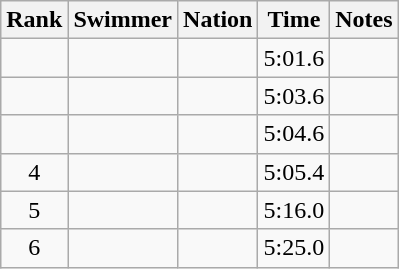<table class="wikitable sortable" style="text-align:center">
<tr>
<th>Rank</th>
<th>Swimmer</th>
<th>Nation</th>
<th>Time</th>
<th>Notes</th>
</tr>
<tr>
<td></td>
<td align=left></td>
<td align=left></td>
<td>5:01.6</td>
<td></td>
</tr>
<tr>
<td></td>
<td align=left></td>
<td align=left></td>
<td>5:03.6</td>
<td></td>
</tr>
<tr>
<td></td>
<td align=left></td>
<td align=left></td>
<td>5:04.6</td>
<td></td>
</tr>
<tr>
<td>4</td>
<td align=left></td>
<td align=left></td>
<td>5:05.4</td>
<td></td>
</tr>
<tr>
<td>5</td>
<td align=left></td>
<td align=left></td>
<td>5:16.0</td>
<td></td>
</tr>
<tr>
<td>6</td>
<td align=left></td>
<td align=left></td>
<td>5:25.0</td>
<td></td>
</tr>
</table>
